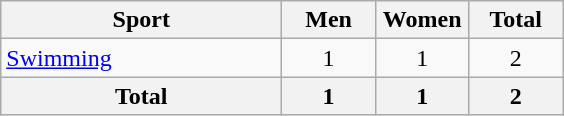<table class="wikitable sortable" style="text-align:center;">
<tr>
<th width=180>Sport</th>
<th width=55>Men</th>
<th width=55>Women</th>
<th width=55>Total</th>
</tr>
<tr>
<td align=left><a href='#'>Swimming</a></td>
<td>1</td>
<td>1</td>
<td>2</td>
</tr>
<tr>
<th>Total</th>
<th>1</th>
<th>1</th>
<th>2</th>
</tr>
</table>
